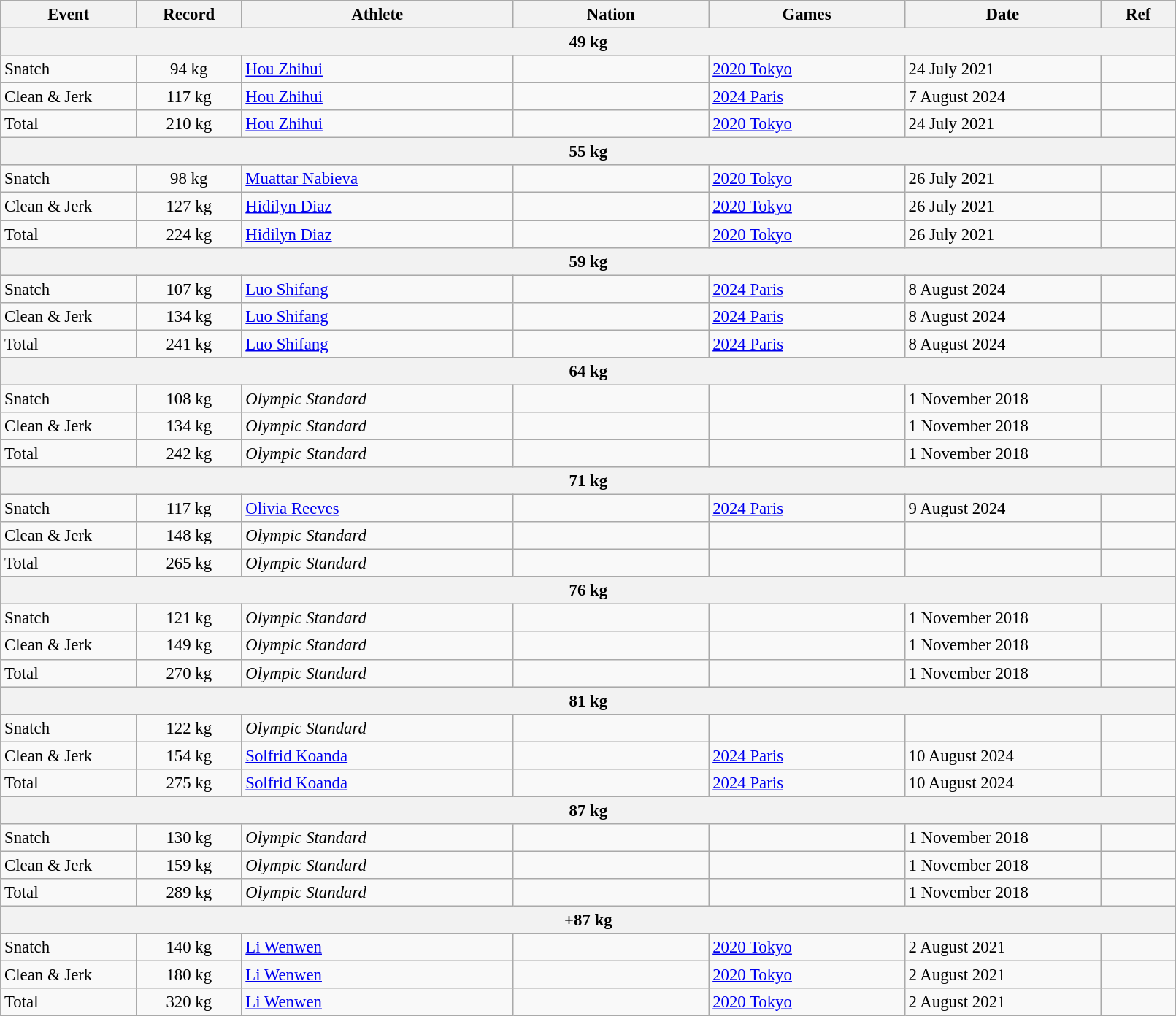<table class="wikitable" style="font-size:95%; width: 85%;">
<tr>
<th width=9%>Event</th>
<th width=7%>Record</th>
<th width=18%>Athlete</th>
<th width=13%>Nation</th>
<th width=13%>Games</th>
<th width=13%>Date</th>
<th width=5%>Ref</th>
</tr>
<tr bgcolor="#DDDDDD">
<th colspan="7">49 kg</th>
</tr>
<tr>
<td>Snatch</td>
<td align="center">94 kg</td>
<td><a href='#'>Hou Zhihui</a></td>
<td></td>
<td><a href='#'>2020 Tokyo</a></td>
<td>24 July 2021</td>
<td></td>
</tr>
<tr>
<td>Clean & Jerk</td>
<td align="center">117 kg</td>
<td><a href='#'>Hou Zhihui</a></td>
<td></td>
<td><a href='#'>2024 Paris</a></td>
<td>7 August 2024</td>
<td></td>
</tr>
<tr>
<td>Total</td>
<td align="center">210 kg</td>
<td><a href='#'>Hou Zhihui</a></td>
<td></td>
<td><a href='#'>2020 Tokyo</a></td>
<td>24 July 2021</td>
<td></td>
</tr>
<tr bgcolor="#DDDDDD">
<th colspan="7">55 kg</th>
</tr>
<tr>
<td>Snatch</td>
<td align="center">98 kg</td>
<td><a href='#'>Muattar Nabieva</a></td>
<td></td>
<td><a href='#'>2020 Tokyo</a></td>
<td>26 July 2021</td>
<td></td>
</tr>
<tr>
<td>Clean & Jerk</td>
<td align="center">127 kg</td>
<td><a href='#'>Hidilyn Diaz</a></td>
<td></td>
<td><a href='#'>2020 Tokyo</a></td>
<td>26 July 2021</td>
<td></td>
</tr>
<tr>
<td>Total</td>
<td align="center">224 kg</td>
<td><a href='#'>Hidilyn Diaz</a></td>
<td></td>
<td><a href='#'>2020 Tokyo</a></td>
<td>26 July 2021</td>
<td></td>
</tr>
<tr bgcolor="#DDDDDD">
<th colspan="7">59 kg</th>
</tr>
<tr>
<td>Snatch</td>
<td align="center">107 kg</td>
<td><a href='#'>Luo Shifang</a></td>
<td></td>
<td><a href='#'>2024 Paris</a></td>
<td>8 August 2024</td>
<td></td>
</tr>
<tr>
<td>Clean & Jerk</td>
<td align="center">134 kg</td>
<td><a href='#'>Luo Shifang</a></td>
<td></td>
<td><a href='#'>2024 Paris</a></td>
<td>8 August 2024</td>
<td></td>
</tr>
<tr>
<td>Total</td>
<td align="center">241 kg</td>
<td><a href='#'>Luo Shifang</a></td>
<td></td>
<td><a href='#'>2024 Paris</a></td>
<td>8 August 2024</td>
<td></td>
</tr>
<tr bgcolor="#DDDDDD">
<th colspan="7">64 kg</th>
</tr>
<tr>
<td>Snatch</td>
<td align="center">108 kg</td>
<td><em>Olympic Standard</em></td>
<td></td>
<td></td>
<td>1 November 2018</td>
<td></td>
</tr>
<tr>
<td>Clean & Jerk</td>
<td align="center">134 kg</td>
<td><em>Olympic Standard</em></td>
<td></td>
<td></td>
<td>1 November 2018</td>
<td></td>
</tr>
<tr>
<td>Total</td>
<td align="center">242 kg</td>
<td><em>Olympic Standard</em></td>
<td></td>
<td></td>
<td>1 November 2018</td>
<td></td>
</tr>
<tr bgcolor="#DDDDDD">
<th colspan="7">71 kg</th>
</tr>
<tr>
<td>Snatch</td>
<td align="center">117 kg</td>
<td><a href='#'>Olivia Reeves</a></td>
<td></td>
<td><a href='#'>2024 Paris</a></td>
<td>9 August 2024</td>
<td></td>
</tr>
<tr>
<td>Clean & Jerk</td>
<td align="center">148 kg</td>
<td><em>Olympic Standard</em></td>
<td></td>
<td></td>
<td></td>
<td></td>
</tr>
<tr>
<td>Total</td>
<td align="center">265 kg</td>
<td><em>Olympic Standard</em></td>
<td></td>
<td></td>
<td></td>
<td></td>
</tr>
<tr bgcolor="#DDDDDD">
<th colspan="7">76 kg</th>
</tr>
<tr>
<td>Snatch</td>
<td align="center">121 kg</td>
<td><em>Olympic Standard</em></td>
<td></td>
<td></td>
<td>1 November 2018</td>
<td></td>
</tr>
<tr>
<td>Clean & Jerk</td>
<td align="center">149 kg</td>
<td><em>Olympic Standard</em></td>
<td></td>
<td></td>
<td>1 November 2018</td>
<td></td>
</tr>
<tr>
<td>Total</td>
<td align="center">270 kg</td>
<td><em>Olympic Standard</em></td>
<td></td>
<td></td>
<td>1 November 2018</td>
<td></td>
</tr>
<tr bgcolor="#DDDDDD">
<th colspan="7">81 kg</th>
</tr>
<tr>
<td>Snatch</td>
<td align="center">122 kg</td>
<td><em>Olympic Standard</em></td>
<td></td>
<td></td>
<td></td>
<td></td>
</tr>
<tr>
<td>Clean & Jerk</td>
<td align="center">154 kg</td>
<td><a href='#'>Solfrid Koanda</a></td>
<td></td>
<td><a href='#'>2024 Paris</a></td>
<td>10 August 2024</td>
<td></td>
</tr>
<tr>
<td>Total</td>
<td align="center">275 kg</td>
<td><a href='#'>Solfrid Koanda</a></td>
<td></td>
<td><a href='#'>2024 Paris</a></td>
<td>10 August 2024</td>
<td></td>
</tr>
<tr bgcolor="#DDDDDD">
<th colspan="7">87 kg</th>
</tr>
<tr>
<td>Snatch</td>
<td align="center">130 kg</td>
<td><em>Olympic Standard</em></td>
<td></td>
<td></td>
<td>1 November 2018</td>
<td></td>
</tr>
<tr>
<td>Clean & Jerk</td>
<td align="center">159 kg</td>
<td><em>Olympic Standard</em></td>
<td></td>
<td></td>
<td>1 November 2018</td>
<td></td>
</tr>
<tr>
<td>Total</td>
<td align="center">289 kg</td>
<td><em>Olympic Standard</em></td>
<td></td>
<td></td>
<td>1 November 2018</td>
<td></td>
</tr>
<tr bgcolor="#DDDDDD">
<th colspan="7">+87 kg</th>
</tr>
<tr>
<td>Snatch</td>
<td align="center">140 kg</td>
<td><a href='#'>Li Wenwen</a></td>
<td></td>
<td><a href='#'>2020 Tokyo</a></td>
<td>2 August 2021</td>
<td></td>
</tr>
<tr>
<td>Clean & Jerk</td>
<td align="center">180 kg</td>
<td><a href='#'>Li Wenwen</a></td>
<td></td>
<td><a href='#'>2020 Tokyo</a></td>
<td>2 August 2021</td>
<td></td>
</tr>
<tr>
<td>Total</td>
<td align="center">320 kg</td>
<td><a href='#'>Li Wenwen</a></td>
<td></td>
<td><a href='#'>2020 Tokyo</a></td>
<td>2 August 2021</td>
<td></td>
</tr>
</table>
